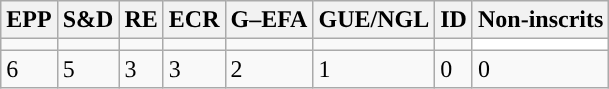<table class="wikitable">
<tr>
<th>EPP</th>
<th>S&D</th>
<th>RE</th>
<th>ECR</th>
<th>G–EFA</th>
<th>GUE/NGL</th>
<th>ID</th>
<th>Non-inscrits</th>
</tr>
<tr>
<td style="background:"></td>
<td style="background:"></td>
<td style="background:"></td>
<td style="background:"></td>
<td style="background:"></td>
<td style="background:"></td>
<td style="background:"></td>
<td style="background:white"></td>
</tr>
<tr>
<td>6</td>
<td>5</td>
<td>3</td>
<td>3</td>
<td>2</td>
<td>1</td>
<td>0</td>
<td>0</td>
</tr>
</table>
